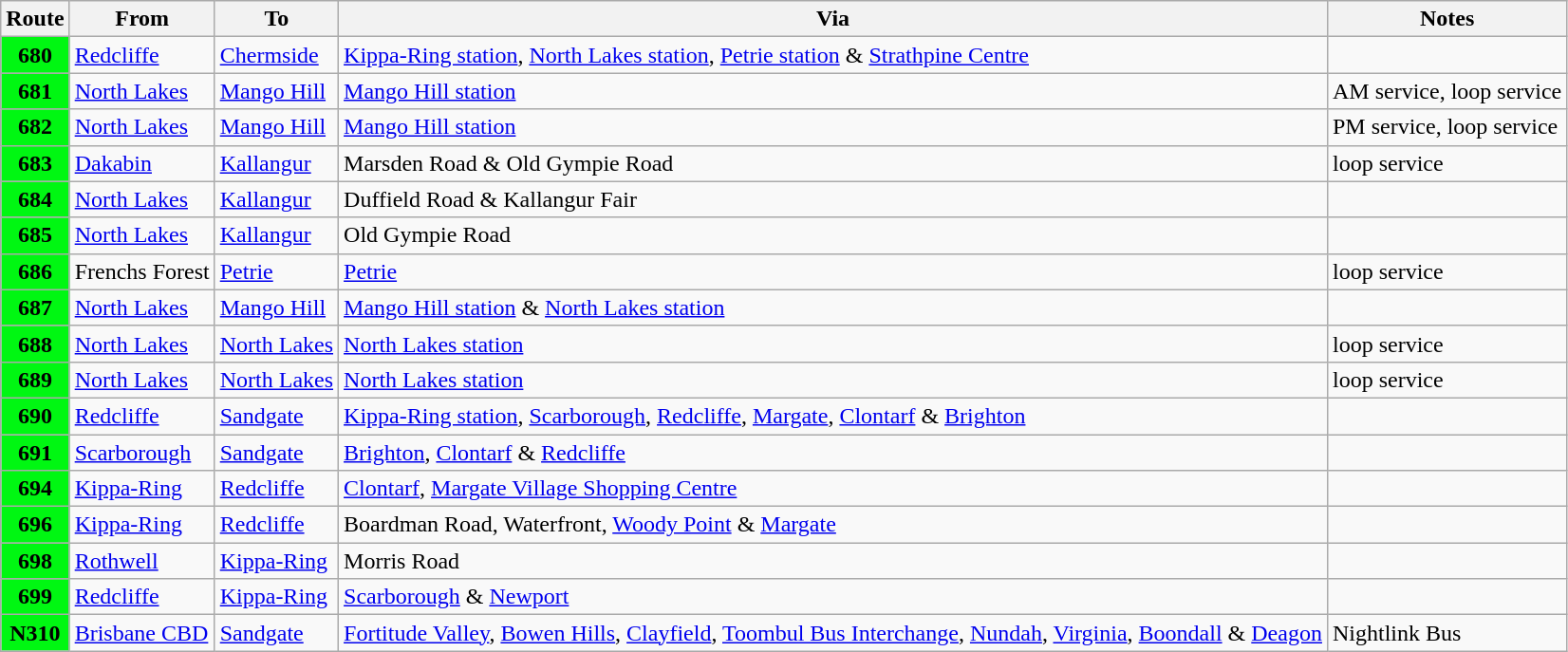<table class="wikitable sortable" border="1">
<tr>
<th scope="col" align="center"><strong>Route</strong></th>
<th scope="col"><strong>From</strong></th>
<th scope="col"><strong>To</strong></th>
<th scope="col"><strong>Via</strong></th>
<th>Notes</th>
</tr>
<tr>
<th align="center" style="font-style:bold; font-size:100%; background:#00f712;"><span>680</span></th>
<td><a href='#'>Redcliffe</a></td>
<td><a href='#'>Chermside</a></td>
<td><a href='#'>Kippa-Ring station</a>, <a href='#'>North Lakes station</a>, <a href='#'>Petrie station</a> & <a href='#'>Strathpine Centre</a></td>
<td></td>
</tr>
<tr>
<th align="center" style="font-style:bold; font-size:100%; background:#00f712;"><span>681</span></th>
<td><a href='#'>North Lakes</a></td>
<td><a href='#'>Mango Hill</a></td>
<td><a href='#'>Mango Hill station</a></td>
<td>AM service, loop service</td>
</tr>
<tr>
<th align="center" style="font-style:bold; font-size:100%; background:#00f712;"><span>682</span></th>
<td><a href='#'>North Lakes</a></td>
<td><a href='#'>Mango Hill</a></td>
<td><a href='#'>Mango Hill station</a></td>
<td>PM service, loop service</td>
</tr>
<tr>
<th align="center" style="font-style:bold; font-size:100%; background:#00f712;"><span>683</span></th>
<td><a href='#'>Dakabin</a></td>
<td><a href='#'>Kallangur</a></td>
<td>Marsden Road & Old Gympie Road</td>
<td>loop service</td>
</tr>
<tr>
<th align="center" style="font-style:bold; font-size:100%; background:#00f712;"><span>684</span></th>
<td><a href='#'>North Lakes</a></td>
<td><a href='#'>Kallangur</a></td>
<td>Duffield Road & Kallangur Fair</td>
<td></td>
</tr>
<tr>
<th align="center" style="font-style:bold; font-size:100%; background:#00f712;"><span>685</span></th>
<td><a href='#'>North Lakes</a></td>
<td><a href='#'>Kallangur</a></td>
<td>Old Gympie Road</td>
<td></td>
</tr>
<tr>
<th align="center" style="font-style:bold; font-size:100%; background:#00f712;"><span>686</span></th>
<td>Frenchs Forest</td>
<td><a href='#'>Petrie</a></td>
<td><a href='#'>Petrie</a></td>
<td>loop service</td>
</tr>
<tr>
<th align="center" style="font-style:bold; font-size:100%; background:#00f712;"><span>687</span></th>
<td><a href='#'>North Lakes</a></td>
<td><a href='#'>Mango Hill</a></td>
<td><a href='#'>Mango Hill station</a> & <a href='#'>North Lakes station</a></td>
<td></td>
</tr>
<tr>
<th align="center" style="font-style:bold; font-size:100%; background:#00f712;"><span>688</span></th>
<td><a href='#'>North Lakes</a></td>
<td><a href='#'>North Lakes</a></td>
<td><a href='#'>North Lakes station</a></td>
<td>loop service</td>
</tr>
<tr>
<th align="center" style="font-style:bold; font-size:100%; background:#00f712;"><span>689</span></th>
<td><a href='#'>North Lakes</a></td>
<td><a href='#'>North Lakes</a></td>
<td><a href='#'>North Lakes station</a></td>
<td>loop service</td>
</tr>
<tr>
<th align="center" style="font-style:bold; font-size:100%; background:#00f712;"><span>690</span></th>
<td><a href='#'>Redcliffe</a></td>
<td><a href='#'>Sandgate</a></td>
<td><a href='#'>Kippa-Ring station</a>, <a href='#'>Scarborough</a>, <a href='#'>Redcliffe</a>, <a href='#'>Margate</a>, <a href='#'>Clontarf</a> & <a href='#'>Brighton</a></td>
<td></td>
</tr>
<tr>
<th align="center" style="font-style:bold; font-size:100%; background:#00f712;"><span>691</span></th>
<td><a href='#'>Scarborough</a></td>
<td><a href='#'>Sandgate</a></td>
<td><a href='#'>Brighton</a>, <a href='#'>Clontarf</a> & <a href='#'>Redcliffe</a></td>
<td></td>
</tr>
<tr>
<th align="center" style="font-style:bold; font-size:100%; background:#00f712;"><span>694</span></th>
<td><a href='#'>Kippa-Ring</a></td>
<td><a href='#'>Redcliffe</a></td>
<td><a href='#'>Clontarf</a>, <a href='#'>Margate Village Shopping Centre</a></td>
<td></td>
</tr>
<tr>
<th align="center" style="font-style:bold; font-size:100%; background:#00f712;"><span>696</span></th>
<td><a href='#'>Kippa-Ring</a></td>
<td><a href='#'>Redcliffe</a></td>
<td>Boardman Road, Waterfront, <a href='#'>Woody Point</a> & <a href='#'>Margate</a></td>
<td></td>
</tr>
<tr>
<th align="center" style="font-style:bold; font-size:100%; background:#00f712;"><span>698</span></th>
<td><a href='#'>Rothwell</a></td>
<td><a href='#'>Kippa-Ring</a></td>
<td>Morris Road</td>
<td></td>
</tr>
<tr>
<th align="center" style="font-style:bold; font-size:100%; background:#00f712;"><span>699</span></th>
<td><a href='#'>Redcliffe</a></td>
<td><a href='#'>Kippa-Ring</a></td>
<td><a href='#'>Scarborough</a> & <a href='#'>Newport</a></td>
<td></td>
</tr>
<tr>
<th align="center" style="font-style:bold; font-size:100%; background:#00f712;"><span>N310</span></th>
<td><a href='#'>Brisbane CBD</a></td>
<td><a href='#'>Sandgate</a></td>
<td><a href='#'>Fortitude Valley</a>, <a href='#'>Bowen Hills</a>, <a href='#'>Clayfield</a>, <a href='#'>Toombul Bus Interchange</a>, <a href='#'>Nundah</a>, <a href='#'>Virginia</a>, <a href='#'>Boondall</a> & <a href='#'>Deagon</a></td>
<td>Nightlink Bus</td>
</tr>
</table>
